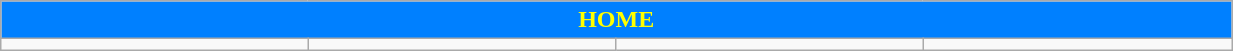<table class="wikitable collapsible collapsed" style="width:65%">
<tr>
<th colspan=6 ! style="color:#FFFF00; background:#0080FF">HOME</th>
</tr>
<tr>
<td></td>
<td></td>
<td></td>
<td></td>
</tr>
</table>
